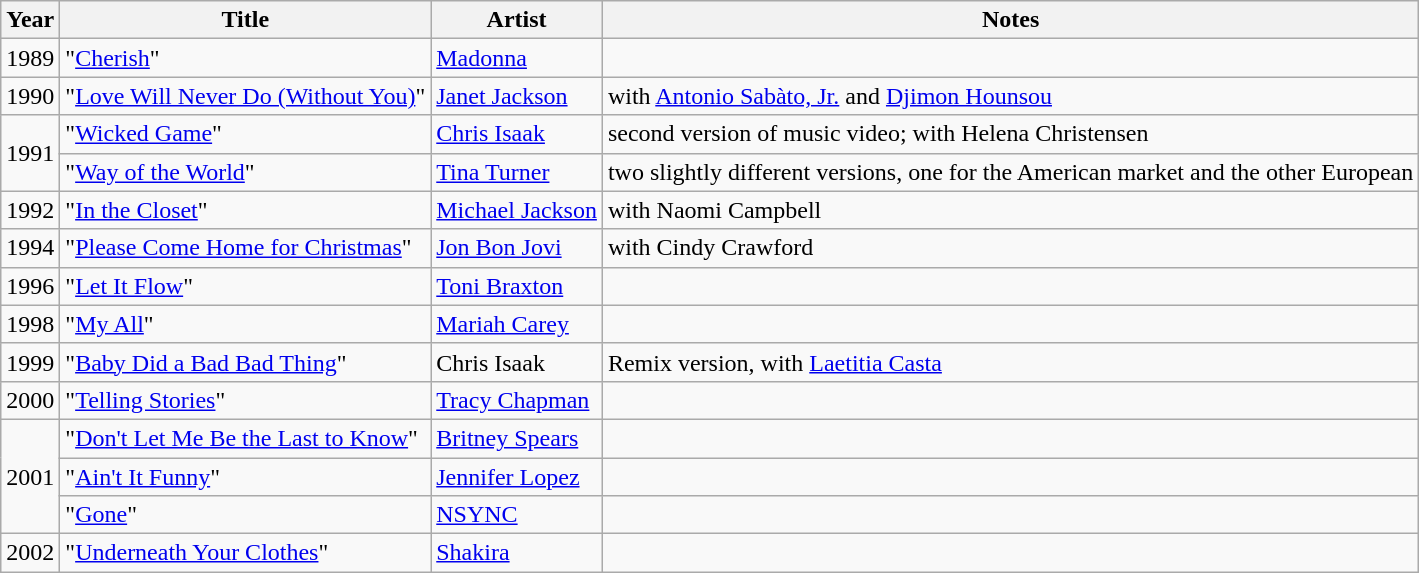<table class="wikitable sortable">
<tr>
<th>Year</th>
<th>Title</th>
<th>Artist</th>
<th class="unsortable">Notes</th>
</tr>
<tr>
<td>1989</td>
<td>"<a href='#'>Cherish</a>"</td>
<td><a href='#'>Madonna</a></td>
</tr>
<tr>
<td>1990</td>
<td>"<a href='#'>Love Will Never Do (Without You)</a>"</td>
<td><a href='#'>Janet Jackson</a></td>
<td>with <a href='#'>Antonio Sabàto, Jr.</a> and <a href='#'>Djimon Hounsou</a></td>
</tr>
<tr>
<td rowspan="2">1991</td>
<td>"<a href='#'>Wicked Game</a>"</td>
<td><a href='#'>Chris Isaak</a></td>
<td>second version of music video; with Helena Christensen</td>
</tr>
<tr>
<td>"<a href='#'>Way of the World</a>"</td>
<td><a href='#'>Tina Turner</a></td>
<td>two slightly different versions, one for the American market and the other European</td>
</tr>
<tr>
<td>1992</td>
<td>"<a href='#'>In the Closet</a>"</td>
<td><a href='#'>Michael Jackson</a></td>
<td>with Naomi Campbell</td>
</tr>
<tr>
<td>1994</td>
<td>"<a href='#'>Please Come Home for Christmas</a>"</td>
<td><a href='#'>Jon Bon Jovi</a></td>
<td>with Cindy Crawford</td>
</tr>
<tr>
<td>1996</td>
<td>"<a href='#'>Let It Flow</a>"</td>
<td><a href='#'>Toni Braxton</a></td>
<td></td>
</tr>
<tr>
<td>1998</td>
<td>"<a href='#'>My All</a>"</td>
<td><a href='#'>Mariah Carey</a></td>
<td></td>
</tr>
<tr>
<td>1999</td>
<td>"<a href='#'>Baby Did a Bad Bad Thing</a>"</td>
<td>Chris Isaak</td>
<td>Remix version, with <a href='#'>Laetitia Casta</a></td>
</tr>
<tr>
<td>2000</td>
<td>"<a href='#'>Telling Stories</a>"</td>
<td><a href='#'>Tracy Chapman</a></td>
<td></td>
</tr>
<tr>
<td rowspan="3">2001</td>
<td>"<a href='#'>Don't Let Me Be the Last to Know</a>"</td>
<td><a href='#'>Britney Spears</a></td>
<td></td>
</tr>
<tr>
<td>"<a href='#'>Ain't It Funny</a>"</td>
<td><a href='#'>Jennifer Lopez</a></td>
<td></td>
</tr>
<tr>
<td>"<a href='#'>Gone</a>"</td>
<td><a href='#'>NSYNC</a></td>
<td></td>
</tr>
<tr>
<td>2002</td>
<td>"<a href='#'>Underneath Your Clothes</a>"</td>
<td><a href='#'>Shakira</a></td>
<td></td>
</tr>
</table>
